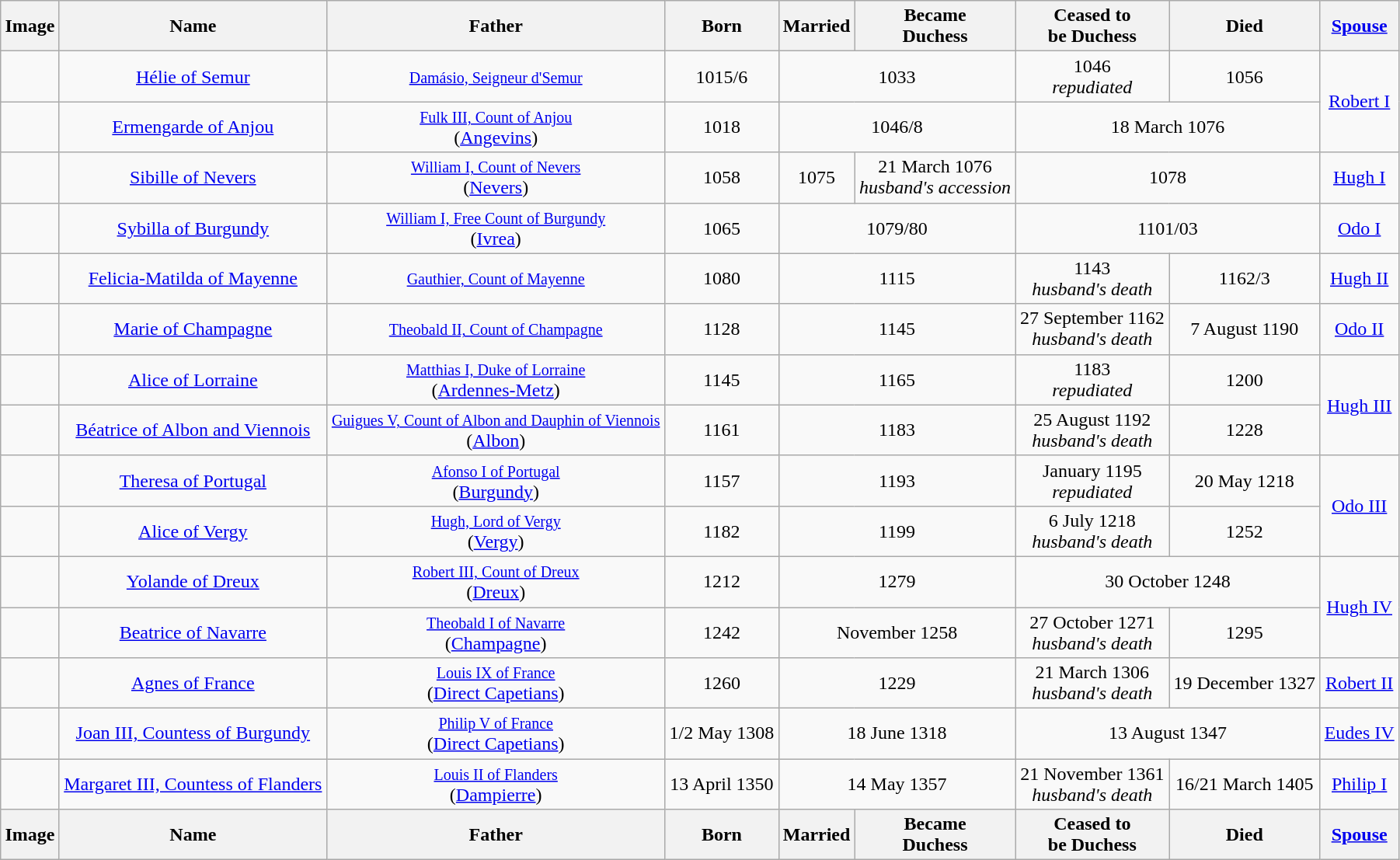<table width=95% class="wikitable">
<tr>
<th>Image</th>
<th>Name</th>
<th>Father</th>
<th>Born</th>
<th>Married</th>
<th>Became<br>Duchess</th>
<th>Ceased to<br>be Duchess</th>
<th>Died</th>
<th><a href='#'>Spouse</a></th>
</tr>
<tr>
<td align="center"></td>
<td align="center"><a href='#'>Hélie of Semur</a></td>
<td align="center"><small><a href='#'>Damásio, Seigneur d'Semur</a></small></td>
<td align=center>1015/6</td>
<td align="center" colspan="2">1033</td>
<td align=center>1046<br><em>repudiated</em></td>
<td align="center">1056</td>
<td align="center" rowspan="2"><a href='#'>Robert I</a></td>
</tr>
<tr>
<td align="center"></td>
<td align="center"><a href='#'>Ermengarde of Anjou</a></td>
<td align="center"><small><a href='#'>Fulk III, Count of Anjou</a></small><br>(<a href='#'>Angevins</a>)</td>
<td align=center>1018</td>
<td align="center" colspan="2">1046/8</td>
<td align="center" colspan="2">18 March 1076</td>
</tr>
<tr>
<td align="center"></td>
<td align="center"><a href='#'>Sibille of Nevers</a></td>
<td align="center"><small><a href='#'>William I, Count of Nevers</a></small><br>(<a href='#'>Nevers</a>)</td>
<td align=center>1058</td>
<td align="center">1075</td>
<td align=center>21 March 1076<br><em>husband's accession</em></td>
<td align="center" colspan="2">1078</td>
<td align="center"><a href='#'>Hugh I</a></td>
</tr>
<tr>
<td align="center"></td>
<td align="center"><a href='#'>Sybilla of Burgundy</a></td>
<td align="center"><small><a href='#'>William I, Free Count of Burgundy</a></small><br>(<a href='#'>Ivrea</a>)</td>
<td align=center>1065</td>
<td align="center" colspan="2">1079/80</td>
<td align="center" colspan="2">1101/03</td>
<td align="center"><a href='#'>Odo I</a></td>
</tr>
<tr>
<td align="center"></td>
<td align="center"><a href='#'>Felicia-Matilda of Mayenne</a></td>
<td align="center"><small><a href='#'>Gauthier, Count of Mayenne</a></small></td>
<td align=center>1080</td>
<td align="center" colspan="2">1115</td>
<td align="center">1143<br><em>husband's death</em></td>
<td align="center">1162/3</td>
<td align="center"><a href='#'>Hugh II</a></td>
</tr>
<tr>
<td align="center"></td>
<td align="center"><a href='#'>Marie of Champagne</a></td>
<td align="center"><small><a href='#'>Theobald II, Count of Champagne</a></small></td>
<td align=center>1128</td>
<td align="center" colspan="2">1145</td>
<td align="center">27 September 1162<br><em>husband's death</em></td>
<td align="center">7 August 1190</td>
<td align="center"><a href='#'>Odo II</a></td>
</tr>
<tr>
<td align="center"></td>
<td align="center"><a href='#'>Alice of Lorraine</a></td>
<td align="center"><small><a href='#'>Matthias I, Duke of Lorraine</a></small><br>(<a href='#'>Ardennes-Metz</a>)</td>
<td align=center>1145</td>
<td align="center" colspan="2">1165</td>
<td align="center">1183<br><em>repudiated</em></td>
<td align="center">1200</td>
<td align="center" rowspan="2"><a href='#'>Hugh III</a></td>
</tr>
<tr>
<td align="center"></td>
<td align="center"><a href='#'>Béatrice of Albon and Viennois</a></td>
<td align="center"><small><a href='#'>Guigues V, Count of Albon and Dauphin of Viennois</a></small><br>(<a href='#'>Albon</a>)</td>
<td align=center>1161</td>
<td align="center" colspan="2">1183</td>
<td align="center">25 August 1192<br><em>husband's death</em></td>
<td align="center">1228</td>
</tr>
<tr>
<td align="center"></td>
<td align="center"><a href='#'>Theresa of Portugal</a></td>
<td align="center"><small><a href='#'>Afonso I of Portugal</a></small><br>(<a href='#'>Burgundy</a>)</td>
<td align=center>1157</td>
<td align="center" colspan="2">1193</td>
<td align="center">January 1195<br><em>repudiated</em></td>
<td align="center">20 May 1218</td>
<td align="center" rowspan="2"><a href='#'>Odo III</a></td>
</tr>
<tr>
<td align="center"></td>
<td align="center"><a href='#'>Alice of Vergy</a></td>
<td align="center"><small><a href='#'>Hugh, Lord of Vergy</a></small><br>(<a href='#'>Vergy</a>)</td>
<td align=center>1182</td>
<td align="center" colspan="2">1199</td>
<td align="center">6 July 1218<br><em>husband's death</em></td>
<td align="center">1252</td>
</tr>
<tr>
<td align="center"></td>
<td align="center"><a href='#'>Yolande of Dreux</a></td>
<td align="center"><small><a href='#'>Robert III, Count of Dreux</a></small><br>(<a href='#'>Dreux</a>)</td>
<td align=center>1212</td>
<td align="center" colspan="2">1279</td>
<td align="center" colspan="2">30 October 1248</td>
<td align="center" rowspan="2"><a href='#'>Hugh IV</a></td>
</tr>
<tr>
<td align="center"></td>
<td align="center"><a href='#'>Beatrice of Navarre</a></td>
<td align="center"><small><a href='#'>Theobald I of Navarre</a></small><br>(<a href='#'>Champagne</a>)</td>
<td align=center>1242</td>
<td align="center" colspan="2">November 1258</td>
<td align="center">27 October 1271<br><em>husband's death</em></td>
<td align="center">1295</td>
</tr>
<tr>
<td align="center"></td>
<td align="center"><a href='#'>Agnes of France</a></td>
<td align="center"><small><a href='#'>Louis IX of France</a></small><br>(<a href='#'>Direct Capetians</a>)</td>
<td align=center>1260</td>
<td align="center" colspan="2">1229</td>
<td align="center">21 March 1306<br><em>husband's death</em></td>
<td align="center">19 December 1327</td>
<td align="center"><a href='#'>Robert II</a></td>
</tr>
<tr>
<td align="center"></td>
<td align="center"><a href='#'>Joan III, Countess of Burgundy</a></td>
<td align="center"><small><a href='#'>Philip V of France</a></small><br>(<a href='#'>Direct Capetians</a>)</td>
<td align=center>1/2 May 1308</td>
<td align="center" colspan="2">18 June 1318</td>
<td align="center" colspan="2">13 August 1347</td>
<td align="center"><a href='#'>Eudes IV</a></td>
</tr>
<tr>
<td align="center"></td>
<td align="center"><a href='#'>Margaret III, Countess of Flanders</a><br></td>
<td align="center"><small><a href='#'>Louis II of Flanders</a></small><br>(<a href='#'>Dampierre</a>)</td>
<td align=center>13 April 1350</td>
<td align="center" colspan="2">14 May 1357</td>
<td align=center>21 November 1361<br><em>husband's death</em></td>
<td align="center">16/21 March 1405</td>
<td align="center"><a href='#'>Philip I</a></td>
</tr>
<tr>
<th>Image</th>
<th>Name</th>
<th>Father</th>
<th>Born</th>
<th>Married</th>
<th>Became<br>Duchess</th>
<th>Ceased to<br>be Duchess</th>
<th>Died</th>
<th><a href='#'>Spouse</a></th>
</tr>
</table>
